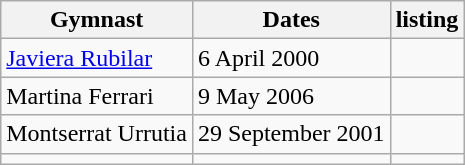<table class="wikitable mw-collapsible mw-collapsed">
<tr>
<th>Gymnast</th>
<th>Dates</th>
<th> listing</th>
</tr>
<tr>
<td><a href='#'>Javiera Rubilar</a></td>
<td>6 April 2000</td>
<td></td>
</tr>
<tr>
<td>Martina Ferrari</td>
<td>9 May 2006</td>
<td></td>
</tr>
<tr>
<td>Montserrat Urrutia</td>
<td>29 September 2001</td>
<td></td>
</tr>
<tr>
<td></td>
<td></td>
<td></td>
</tr>
</table>
